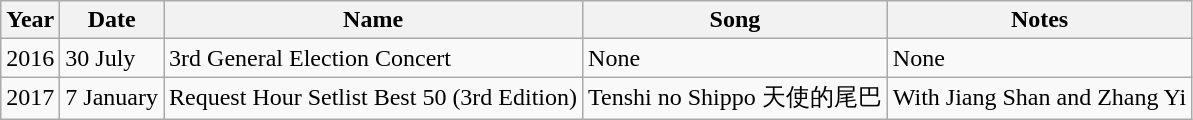<table class="wikitable">
<tr>
<th>Year</th>
<th>Date</th>
<th>Name</th>
<th>Song</th>
<th>Notes</th>
</tr>
<tr>
<td>2016</td>
<td>30 July</td>
<td>3rd General Election Concert</td>
<td>None</td>
<td>None</td>
</tr>
<tr>
<td>2017</td>
<td>7 January</td>
<td>Request Hour Setlist Best 50 (3rd Edition)</td>
<td>Tenshi no Shippo 天使的尾巴</td>
<td>With Jiang Shan and Zhang Yi</td>
</tr>
</table>
